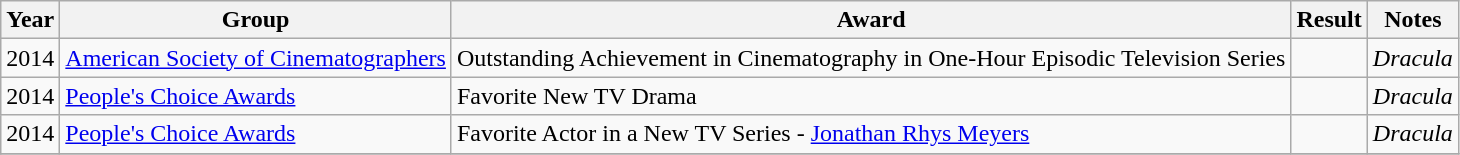<table class="wikitable">
<tr>
<th>Year</th>
<th>Group</th>
<th>Award</th>
<th>Result</th>
<th>Notes</th>
</tr>
<tr>
<td>2014</td>
<td><a href='#'>American Society of Cinematographers</a></td>
<td>Outstanding Achievement in Cinematography in One-Hour Episodic Television Series</td>
<td></td>
<td><em>Dracula</em></td>
</tr>
<tr>
<td>2014</td>
<td><a href='#'>People's Choice Awards</a></td>
<td>Favorite New TV Drama</td>
<td></td>
<td><em>Dracula</em></td>
</tr>
<tr>
<td>2014</td>
<td><a href='#'>People's Choice Awards</a></td>
<td>Favorite Actor in a New TV Series - <a href='#'>Jonathan Rhys Meyers</a></td>
<td></td>
<td><em>Dracula</em></td>
</tr>
<tr>
</tr>
</table>
